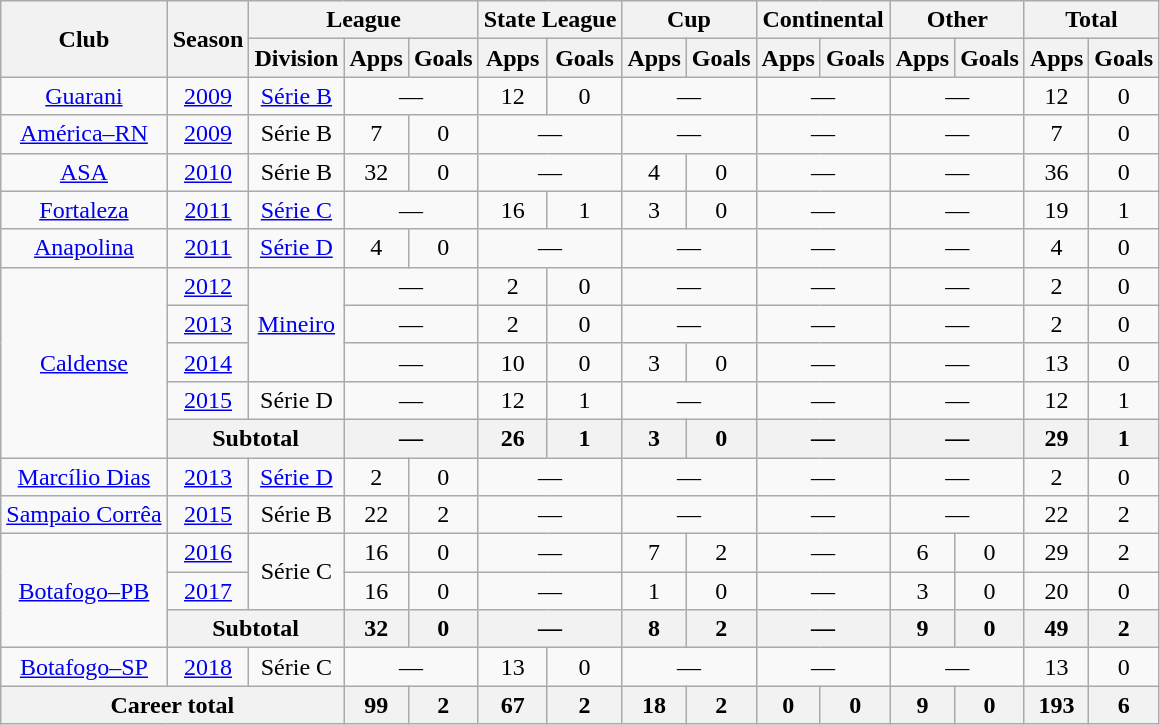<table class="wikitable" style="text-align: center;">
<tr>
<th rowspan="2">Club</th>
<th rowspan="2">Season</th>
<th colspan="3">League</th>
<th colspan="2">State League</th>
<th colspan="2">Cup</th>
<th colspan="2">Continental</th>
<th colspan="2">Other</th>
<th colspan="2">Total</th>
</tr>
<tr>
<th>Division</th>
<th>Apps</th>
<th>Goals</th>
<th>Apps</th>
<th>Goals</th>
<th>Apps</th>
<th>Goals</th>
<th>Apps</th>
<th>Goals</th>
<th>Apps</th>
<th>Goals</th>
<th>Apps</th>
<th>Goals</th>
</tr>
<tr>
<td valign="center"><a href='#'>Guarani</a></td>
<td><a href='#'>2009</a></td>
<td><a href='#'>Série B</a></td>
<td colspan="2">—</td>
<td>12</td>
<td>0</td>
<td colspan="2">—</td>
<td colspan="2">—</td>
<td colspan="2">—</td>
<td>12</td>
<td>0</td>
</tr>
<tr>
<td valign="center"><a href='#'>América–RN</a></td>
<td><a href='#'>2009</a></td>
<td>Série B</td>
<td>7</td>
<td>0</td>
<td colspan="2">—</td>
<td colspan="2">—</td>
<td colspan="2">—</td>
<td colspan="2">—</td>
<td>7</td>
<td>0</td>
</tr>
<tr>
<td valign="center"><a href='#'>ASA</a></td>
<td><a href='#'>2010</a></td>
<td>Série B</td>
<td>32</td>
<td>0</td>
<td colspan="2">—</td>
<td>4</td>
<td>0</td>
<td colspan="2">—</td>
<td colspan="2">—</td>
<td>36</td>
<td>0</td>
</tr>
<tr>
<td valign="center"><a href='#'>Fortaleza</a></td>
<td><a href='#'>2011</a></td>
<td><a href='#'>Série C</a></td>
<td colspan="2">—</td>
<td>16</td>
<td>1</td>
<td>3</td>
<td>0</td>
<td colspan="2">—</td>
<td colspan="2">—</td>
<td>19</td>
<td>1</td>
</tr>
<tr>
<td valign="center"><a href='#'>Anapolina</a></td>
<td><a href='#'>2011</a></td>
<td><a href='#'>Série D</a></td>
<td>4</td>
<td>0</td>
<td colspan="2">—</td>
<td colspan="2">—</td>
<td colspan="2">—</td>
<td colspan="2">—</td>
<td>4</td>
<td>0</td>
</tr>
<tr>
<td rowspan="5" valign="center"><a href='#'>Caldense</a></td>
<td><a href='#'>2012</a></td>
<td rowspan="3"><a href='#'>Mineiro</a></td>
<td colspan="2">—</td>
<td>2</td>
<td>0</td>
<td colspan="2">—</td>
<td colspan="2">—</td>
<td colspan="2">—</td>
<td>2</td>
<td>0</td>
</tr>
<tr>
<td><a href='#'>2013</a></td>
<td colspan="2">—</td>
<td>2</td>
<td>0</td>
<td colspan="2">—</td>
<td colspan="2">—</td>
<td colspan="2">—</td>
<td>2</td>
<td>0</td>
</tr>
<tr>
<td><a href='#'>2014</a></td>
<td colspan="2">—</td>
<td>10</td>
<td>0</td>
<td>3</td>
<td>0</td>
<td colspan="2">—</td>
<td colspan="2">—</td>
<td>13</td>
<td>0</td>
</tr>
<tr>
<td><a href='#'>2015</a></td>
<td>Série D</td>
<td colspan="2">—</td>
<td>12</td>
<td>1</td>
<td colspan="2">—</td>
<td colspan="2">—</td>
<td colspan="2">—</td>
<td>12</td>
<td>1</td>
</tr>
<tr>
<th colspan="2">Subtotal</th>
<th colspan="2">—</th>
<th>26</th>
<th>1</th>
<th>3</th>
<th>0</th>
<th colspan="2">—</th>
<th colspan="2">—</th>
<th>29</th>
<th>1</th>
</tr>
<tr>
<td valign="center"><a href='#'>Marcílio Dias</a></td>
<td><a href='#'>2013</a></td>
<td><a href='#'>Série D</a></td>
<td>2</td>
<td>0</td>
<td colspan="2">—</td>
<td colspan="2">—</td>
<td colspan="2">—</td>
<td colspan="2">—</td>
<td>2</td>
<td>0</td>
</tr>
<tr>
<td valign="center"><a href='#'>Sampaio Corrêa</a></td>
<td><a href='#'>2015</a></td>
<td>Série B</td>
<td>22</td>
<td>2</td>
<td colspan="2">—</td>
<td colspan="2">—</td>
<td colspan="2">—</td>
<td colspan="2">—</td>
<td>22</td>
<td>2</td>
</tr>
<tr>
<td rowspan="3" valign="center"><a href='#'>Botafogo–PB</a></td>
<td><a href='#'>2016</a></td>
<td rowspan="2">Série C</td>
<td>16</td>
<td>0</td>
<td colspan="2">—</td>
<td>7</td>
<td>2</td>
<td colspan="2">—</td>
<td>6</td>
<td>0</td>
<td>29</td>
<td>2</td>
</tr>
<tr>
<td><a href='#'>2017</a></td>
<td>16</td>
<td>0</td>
<td colspan="2">—</td>
<td>1</td>
<td>0</td>
<td colspan="2">—</td>
<td>3</td>
<td>0</td>
<td>20</td>
<td>0</td>
</tr>
<tr>
<th colspan="2">Subtotal</th>
<th>32</th>
<th>0</th>
<th colspan="2">—</th>
<th>8</th>
<th>2</th>
<th colspan="2">—</th>
<th>9</th>
<th>0</th>
<th>49</th>
<th>2</th>
</tr>
<tr>
<td valign="center"><a href='#'>Botafogo–SP</a></td>
<td><a href='#'>2018</a></td>
<td>Série C</td>
<td colspan="2">—</td>
<td>13</td>
<td>0</td>
<td colspan="2">—</td>
<td colspan="2">—</td>
<td colspan="2">—</td>
<td>13</td>
<td>0</td>
</tr>
<tr>
<th colspan="3"><strong>Career total</strong></th>
<th>99</th>
<th>2</th>
<th>67</th>
<th>2</th>
<th>18</th>
<th>2</th>
<th>0</th>
<th>0</th>
<th>9</th>
<th>0</th>
<th>193</th>
<th>6</th>
</tr>
</table>
